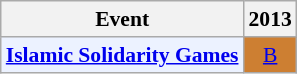<table class="wikitable" style="font-size: 90%; text-align:center">
<tr>
<th>Event</th>
<th>2013</th>
</tr>
<tr>
<td bgcolor="#ECF2FF"; align="left"><strong><a href='#'>Islamic Solidarity Games</a></strong></td>
<td bgcolor=CD7F32><a href='#'>B</a></td>
</tr>
</table>
